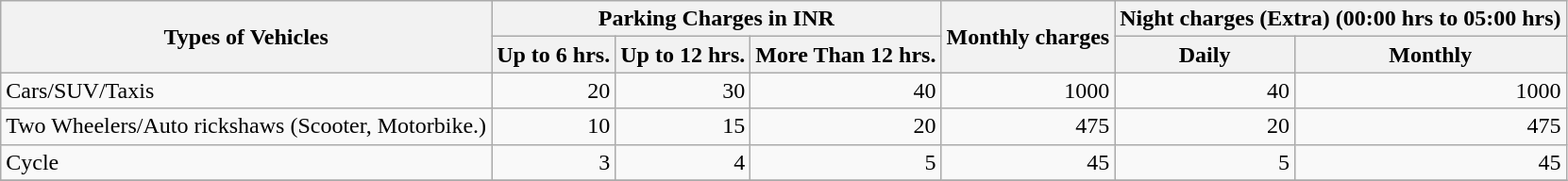<table class="wikitable">
<tr>
<th rowspan="2">Types of Vehicles</th>
<th ! colspan="3">Parking Charges in INR</th>
<th ! rowspan="2">Monthly charges</th>
<th ! colspan="2">Night charges (Extra) (00:00 hrs to 05:00 hrs)</th>
</tr>
<tr>
<th data-sort-type="numeric">Up to 6 hrs.</th>
<th data-sort-type="numeric">Up to 12 hrs.</th>
<th data-sort-type="numeric">More Than 12 hrs.</th>
<th data-sort-type="numeric">Daily</th>
<th data-sort-type="numeric">Monthly</th>
</tr>
<tr>
<td>Cars/SUV/Taxis</td>
<td align="right">20</td>
<td align="right">30</td>
<td align="right">40</td>
<td align="right">1000</td>
<td align="right">40</td>
<td align="right">1000</td>
</tr>
<tr>
<td>Two Wheelers/Auto rickshaws (Scooter, Motorbike.)</td>
<td align="right">10</td>
<td align="right">15</td>
<td align="right">20</td>
<td align="right">475</td>
<td align="right">20</td>
<td align="right">475</td>
</tr>
<tr>
<td>Cycle</td>
<td align="right">3</td>
<td align="right">4</td>
<td align="right">5</td>
<td align="right">45</td>
<td align="right">5</td>
<td align="right">45</td>
</tr>
<tr>
</tr>
</table>
